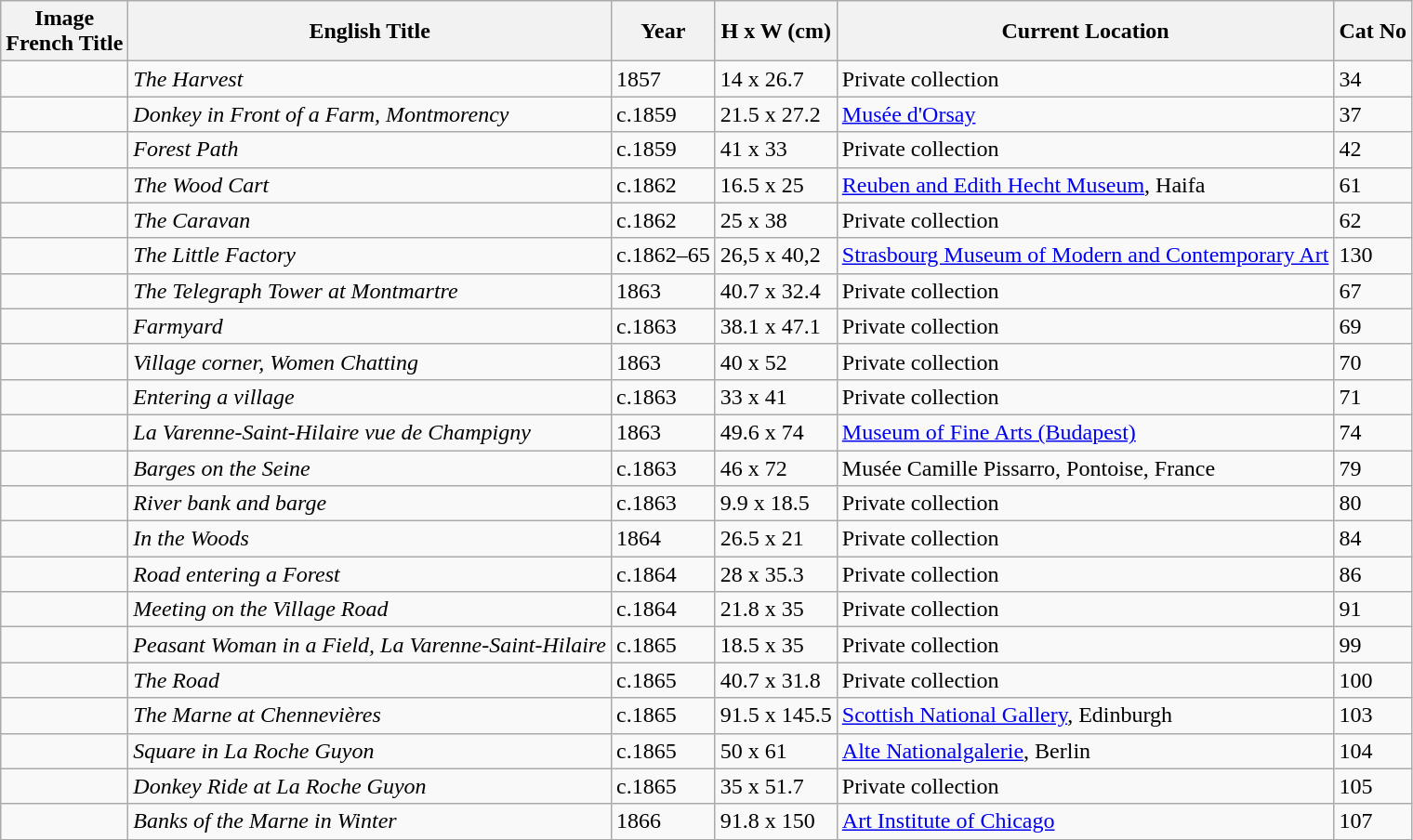<table class="sortable wikitable" style="margin-left:0.5em; text-align:left">
<tr>
<th>Image<br>French Title</th>
<th>English Title</th>
<th>Year</th>
<th>H x W (cm)</th>
<th>Current Location</th>
<th>Cat No</th>
</tr>
<tr>
<td></td>
<td><em>The Harvest</em></td>
<td>1857</td>
<td>14 x 26.7</td>
<td>Private collection </td>
<td>34</td>
</tr>
<tr>
<td></td>
<td><em>Donkey in Front of a Farm, Montmorency</em></td>
<td>c.1859</td>
<td>21.5 x 27.2</td>
<td><a href='#'>Musée d'Orsay</a> </td>
<td>37</td>
</tr>
<tr>
<td></td>
<td><em>Forest Path</em></td>
<td>c.1859</td>
<td>41 x 33</td>
<td>Private collection </td>
<td>42</td>
</tr>
<tr>
<td></td>
<td><em>The Wood Cart</em></td>
<td>c.1862</td>
<td>16.5 x 25</td>
<td><a href='#'>Reuben and Edith Hecht Museum</a>, Haifa </td>
<td>61</td>
</tr>
<tr>
<td></td>
<td><em>The Caravan</em></td>
<td>c.1862</td>
<td>25 x 38</td>
<td>Private collection </td>
<td>62</td>
</tr>
<tr>
<td></td>
<td><em>The Little Factory</em></td>
<td>c.1862–65</td>
<td>26,5 x 40,2</td>
<td><a href='#'>Strasbourg Museum of Modern and Contemporary Art</a></td>
<td>130</td>
</tr>
<tr>
<td></td>
<td><em>The Telegraph Tower at Montmartre</em></td>
<td>1863</td>
<td>40.7 x 32.4</td>
<td>Private collection </td>
<td>67</td>
</tr>
<tr>
<td></td>
<td><em>Farmyard</em></td>
<td>c.1863</td>
<td>38.1 x 47.1</td>
<td>Private collection </td>
<td>69</td>
</tr>
<tr>
<td></td>
<td><em>Village corner, Women Chatting</em></td>
<td>1863</td>
<td>40 x 52</td>
<td>Private collection </td>
<td>70</td>
</tr>
<tr>
<td></td>
<td><em>Entering a village</em></td>
<td>c.1863</td>
<td>33 x 41</td>
<td>Private collection </td>
<td>71</td>
</tr>
<tr>
<td></td>
<td><em>La Varenne-Saint-Hilaire vue de Champigny</em></td>
<td>1863</td>
<td>49.6 x 74</td>
<td><a href='#'>Museum of Fine Arts (Budapest)</a> </td>
<td>74</td>
</tr>
<tr>
<td></td>
<td><em>Barges on the Seine</em></td>
<td>c.1863</td>
<td>46 x 72</td>
<td>Musée Camille Pissarro, Pontoise, France </td>
<td>79</td>
</tr>
<tr>
<td></td>
<td><em>River bank and barge</em></td>
<td>c.1863</td>
<td>9.9 x 18.5</td>
<td>Private collection </td>
<td>80</td>
</tr>
<tr>
<td></td>
<td><em>In the Woods</em></td>
<td>1864</td>
<td>26.5 x 21</td>
<td>Private collection </td>
<td>84</td>
</tr>
<tr>
<td></td>
<td><em>Road entering a Forest</em></td>
<td>c.1864</td>
<td>28 x 35.3</td>
<td>Private collection </td>
<td>86</td>
</tr>
<tr>
<td></td>
<td><em>Meeting on the Village Road</em></td>
<td>c.1864</td>
<td>21.8 x 35</td>
<td>Private collection </td>
<td>91</td>
</tr>
<tr>
<td></td>
<td><em>Peasant Woman in a Field, La Varenne-Saint-Hilaire</em></td>
<td>c.1865</td>
<td>18.5 x 35</td>
<td>Private collection </td>
<td>99</td>
</tr>
<tr>
<td></td>
<td><em>The Road</em></td>
<td>c.1865</td>
<td>40.7 x 31.8</td>
<td>Private collection </td>
<td>100</td>
</tr>
<tr>
<td></td>
<td><em>The Marne at Chennevières</em></td>
<td>c.1865</td>
<td>91.5 x 145.5</td>
<td><a href='#'>Scottish National Gallery</a>, Edinburgh </td>
<td>103</td>
</tr>
<tr>
<td></td>
<td><em>Square in La Roche Guyon</em></td>
<td>c.1865</td>
<td>50 x 61</td>
<td><a href='#'>Alte Nationalgalerie</a>, Berlin </td>
<td>104</td>
</tr>
<tr>
<td></td>
<td><em>Donkey Ride at La Roche Guyon</em></td>
<td>c.1865</td>
<td>35 x 51.7</td>
<td>Private collection </td>
<td>105</td>
</tr>
<tr>
<td></td>
<td><em>Banks of the Marne in Winter</em></td>
<td>1866</td>
<td>91.8 x 150</td>
<td><a href='#'>Art Institute of Chicago</a> </td>
<td>107</td>
</tr>
<tr>
</tr>
</table>
